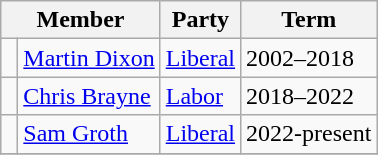<table class="wikitable">
<tr>
<th colspan="2">Member</th>
<th>Party</th>
<th>Term</th>
</tr>
<tr>
<td> </td>
<td><a href='#'>Martin Dixon</a></td>
<td><a href='#'>Liberal</a></td>
<td>2002–2018</td>
</tr>
<tr>
<td> </td>
<td><a href='#'>Chris Brayne</a></td>
<td><a href='#'>Labor</a></td>
<td>2018–2022</td>
</tr>
<tr>
<td> </td>
<td><a href='#'>Sam Groth</a></td>
<td><a href='#'>Liberal</a></td>
<td>2022-present</td>
</tr>
<tr>
</tr>
</table>
